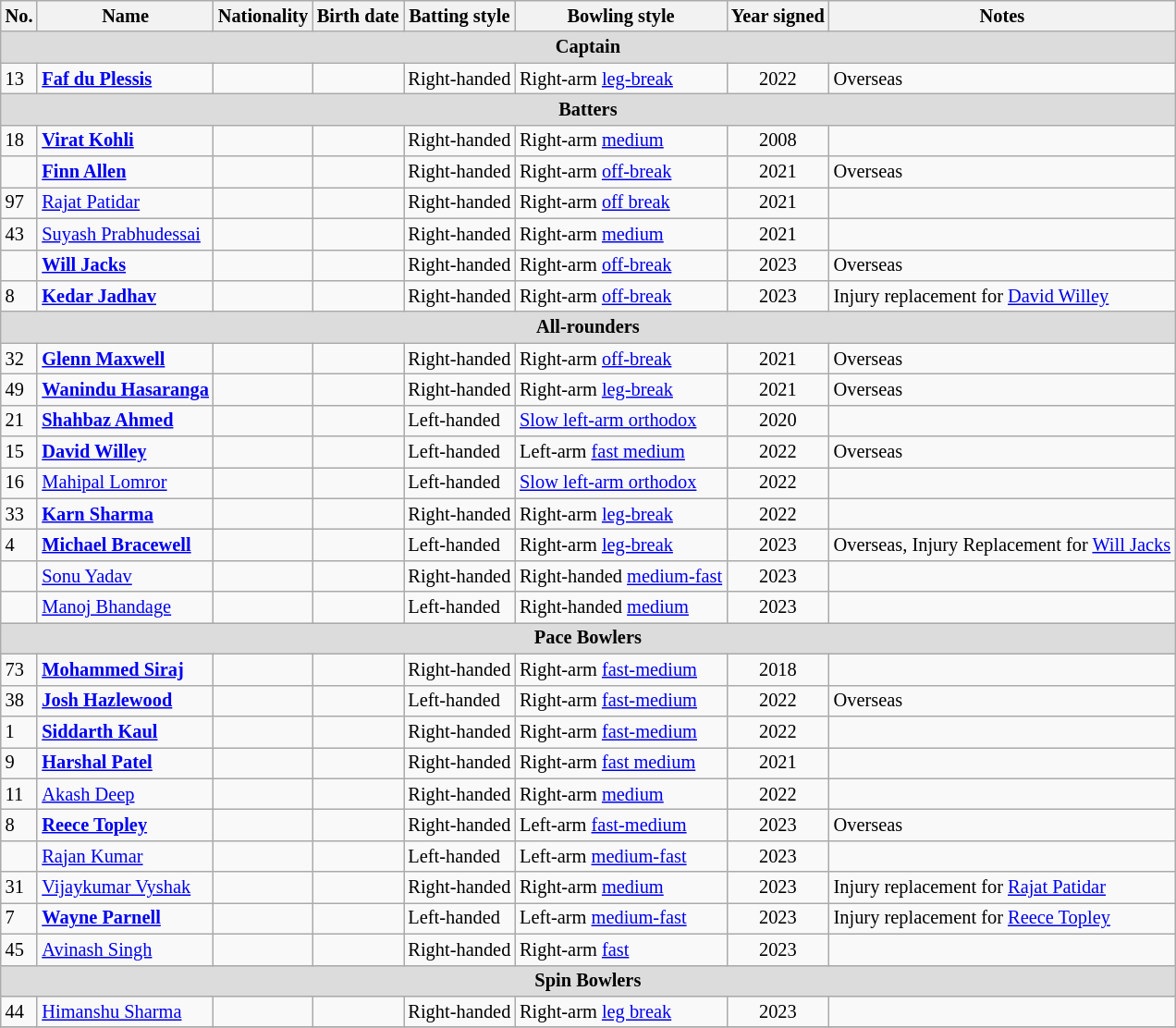<table class="wikitable"  style="font-size:85%;">
<tr>
<th>No.</th>
<th>Name</th>
<th>Nationality</th>
<th>Birth date</th>
<th>Batting style</th>
<th>Bowling style</th>
<th>Year signed</th>
<th>Notes</th>
</tr>
<tr>
<th colspan="8"  style="background:#dcdcdc; text-align:center;">Captain</th>
</tr>
<tr>
<td>13</td>
<td><strong><a href='#'>Faf du Plessis</a></strong></td>
<td></td>
<td></td>
<td>Right-handed</td>
<td>Right-arm <a href='#'>leg-break</a></td>
<td style="text-align:center;">2022</td>
<td>Overseas</td>
</tr>
<tr>
<th colspan="8"  style="background:#dcdcdc; text-align:center;">Batters</th>
</tr>
<tr>
<td>18</td>
<td><strong><a href='#'>Virat Kohli</a></strong></td>
<td></td>
<td></td>
<td>Right-handed</td>
<td>Right-arm <a href='#'>medium</a></td>
<td style="text-align:center;">2008</td>
<td></td>
</tr>
<tr>
<td></td>
<td><strong><a href='#'>Finn Allen</a></strong></td>
<td></td>
<td></td>
<td>Right-handed</td>
<td>Right-arm <a href='#'>off-break</a></td>
<td style="text-align:center;">2021</td>
<td>Overseas</td>
</tr>
<tr>
<td>97</td>
<td><a href='#'>Rajat Patidar</a></td>
<td></td>
<td></td>
<td>Right-handed</td>
<td>Right-arm <a href='#'>off break</a></td>
<td style="text-align:center;">2021</td>
<td style="text-align:right;"></td>
</tr>
<tr>
<td>43</td>
<td><a href='#'>Suyash Prabhudessai</a></td>
<td></td>
<td></td>
<td>Right-handed</td>
<td>Right-arm <a href='#'>medium</a></td>
<td style="text-align:center;">2021</td>
<td></td>
</tr>
<tr>
<td></td>
<td><strong><a href='#'>Will Jacks</a></strong></td>
<td></td>
<td></td>
<td>Right-handed</td>
<td>Right-arm <a href='#'>off-break</a></td>
<td style="text-align:center;">2023</td>
<td>Overseas</td>
</tr>
<tr>
<td>8</td>
<td><strong><a href='#'>Kedar Jadhav</a></strong></td>
<td></td>
<td></td>
<td>Right-handed</td>
<td>Right-arm <a href='#'>off-break</a></td>
<td style="text-align:center;">2023</td>
<td>Injury replacement for <a href='#'>David Willey</a></td>
</tr>
<tr>
<th colspan="8"  style="background:#dcdcdc; text-align:center;">All-rounders</th>
</tr>
<tr>
<td>32</td>
<td><strong><a href='#'>Glenn Maxwell</a></strong></td>
<td></td>
<td></td>
<td>Right-handed</td>
<td>Right-arm <a href='#'>off-break</a></td>
<td style="text-align:center;">2021</td>
<td>Overseas</td>
</tr>
<tr>
<td>49</td>
<td><strong><a href='#'>Wanindu Hasaranga</a></strong></td>
<td></td>
<td></td>
<td>Right-handed</td>
<td>Right-arm <a href='#'>leg-break</a></td>
<td style="text-align:center;">2021</td>
<td>Overseas</td>
</tr>
<tr>
<td>21</td>
<td><strong><a href='#'>Shahbaz Ahmed</a></strong></td>
<td></td>
<td></td>
<td>Left-handed</td>
<td><a href='#'>Slow left-arm orthodox</a></td>
<td style="text-align:center;">2020</td>
<td></td>
</tr>
<tr>
<td>15</td>
<td><strong><a href='#'>David Willey</a></strong></td>
<td></td>
<td></td>
<td>Left-handed</td>
<td>Left-arm <a href='#'>fast medium</a></td>
<td style="text-align:center;">2022</td>
<td>Overseas</td>
</tr>
<tr>
<td>16</td>
<td><a href='#'>Mahipal Lomror</a></td>
<td></td>
<td></td>
<td>Left-handed</td>
<td><a href='#'>Slow left-arm orthodox</a></td>
<td style="text-align:center;">2022</td>
<td></td>
</tr>
<tr>
<td>33</td>
<td><strong><a href='#'>Karn Sharma</a></strong></td>
<td></td>
<td></td>
<td>Right-handed</td>
<td>Right-arm <a href='#'>leg-break</a></td>
<td style="text-align:center;">2022</td>
<td></td>
</tr>
<tr>
<td>4</td>
<td><strong><a href='#'>Michael Bracewell</a></strong></td>
<td></td>
<td></td>
<td>Left-handed</td>
<td>Right-arm <a href='#'>leg-break</a></td>
<td style="text-align:center;">2023</td>
<td>Overseas, Injury Replacement for <a href='#'>Will Jacks</a></td>
</tr>
<tr>
<td></td>
<td><a href='#'>Sonu Yadav</a></td>
<td></td>
<td></td>
<td>Right-handed</td>
<td>Right-handed <a href='#'>medium-fast</a></td>
<td style="text-align:center;">2023</td>
<td></td>
</tr>
<tr>
<td></td>
<td><a href='#'>Manoj Bhandage</a></td>
<td></td>
<td></td>
<td>Left-handed</td>
<td>Right-handed <a href='#'>medium</a></td>
<td style="text-align:center;">2023</td>
<td></td>
</tr>
<tr>
<th colspan="8"  style="background:#dcdcdc; text-align:center;">Pace Bowlers</th>
</tr>
<tr>
<td>73</td>
<td><strong><a href='#'>Mohammed Siraj</a></strong></td>
<td></td>
<td></td>
<td>Right-handed</td>
<td>Right-arm <a href='#'>fast-medium</a></td>
<td style="text-align:center;">2018</td>
<td></td>
</tr>
<tr>
<td>38</td>
<td><strong><a href='#'>Josh Hazlewood</a></strong></td>
<td></td>
<td></td>
<td>Left-handed</td>
<td>Right-arm <a href='#'>fast-medium</a></td>
<td style="text-align:center;">2022</td>
<td>Overseas</td>
</tr>
<tr>
<td>1</td>
<td><strong><a href='#'>Siddarth Kaul</a></strong></td>
<td></td>
<td></td>
<td>Right-handed</td>
<td>Right-arm <a href='#'>fast-medium</a></td>
<td style="text-align:center;">2022</td>
<td></td>
</tr>
<tr>
<td>9</td>
<td><strong><a href='#'>Harshal Patel</a></strong></td>
<td></td>
<td></td>
<td>Right-handed</td>
<td>Right-arm <a href='#'>fast medium</a></td>
<td style="text-align:center;">2021</td>
<td></td>
</tr>
<tr>
<td>11</td>
<td><a href='#'>Akash Deep</a></td>
<td></td>
<td></td>
<td>Right-handed</td>
<td>Right-arm <a href='#'>medium</a></td>
<td style="text-align:center;">2022</td>
<td></td>
</tr>
<tr>
<td>8</td>
<td><strong><a href='#'>Reece Topley</a></strong></td>
<td></td>
<td></td>
<td>Right-handed</td>
<td>Left-arm <a href='#'>fast-medium</a></td>
<td style="text-align:center;">2023</td>
<td>Overseas</td>
</tr>
<tr>
<td></td>
<td><a href='#'>Rajan Kumar</a></td>
<td></td>
<td></td>
<td>Left-handed</td>
<td>Left-arm <a href='#'>medium-fast</a></td>
<td style="text-align:center;">2023</td>
<td></td>
</tr>
<tr>
<td>31</td>
<td><a href='#'>Vijaykumar Vyshak</a></td>
<td></td>
<td></td>
<td>Right-handed</td>
<td>Right-arm <a href='#'>medium</a></td>
<td style="text-align:center;">2023</td>
<td>Injury replacement for <a href='#'>Rajat Patidar</a></td>
</tr>
<tr>
<td>7</td>
<td><strong><a href='#'>Wayne Parnell</a></strong></td>
<td></td>
<td></td>
<td>Left-handed</td>
<td>Left-arm <a href='#'>medium-fast</a></td>
<td style="text-align:center;">2023</td>
<td>Injury replacement for <a href='#'>Reece Topley</a></td>
</tr>
<tr>
<td>45</td>
<td><a href='#'>Avinash Singh</a></td>
<td></td>
<td></td>
<td>Right-handed</td>
<td>Right-arm <a href='#'>fast</a></td>
<td style="text-align:center;">2023</td>
<td></td>
</tr>
<tr>
<th colspan="8"  style="background:#dcdcdc; text-align:center;">Spin Bowlers</th>
</tr>
<tr>
<td>44</td>
<td><a href='#'>Himanshu Sharma</a></td>
<td></td>
<td></td>
<td>Right-handed</td>
<td>Right-arm <a href='#'>leg break</a></td>
<td style="text-align:center;">2023</td>
<td></td>
</tr>
<tr>
</tr>
</table>
